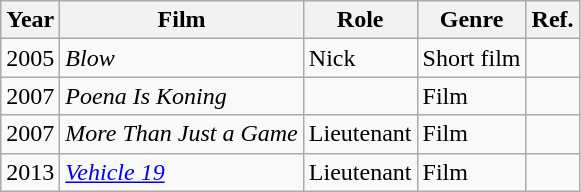<table class="wikitable">
<tr>
<th>Year</th>
<th>Film</th>
<th>Role</th>
<th>Genre</th>
<th>Ref.</th>
</tr>
<tr>
<td>2005</td>
<td><em>Blow</em></td>
<td>Nick</td>
<td>Short film</td>
<td></td>
</tr>
<tr>
<td>2007</td>
<td><em>Poena Is Koning</em></td>
<td></td>
<td>Film</td>
<td></td>
</tr>
<tr>
<td>2007</td>
<td><em>More Than Just a Game</em></td>
<td>Lieutenant</td>
<td>Film</td>
<td></td>
</tr>
<tr>
<td>2013</td>
<td><em><a href='#'>Vehicle 19</a></em></td>
<td>Lieutenant</td>
<td>Film</td>
<td></td>
</tr>
</table>
